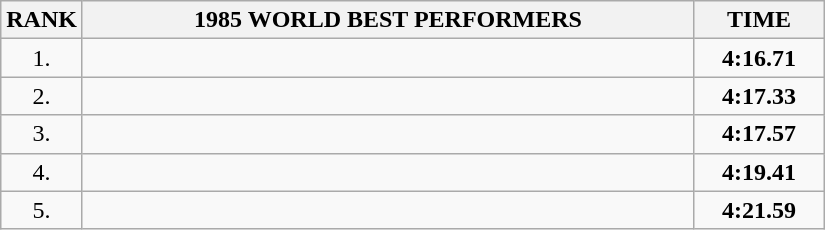<table class="wikitable sortable">
<tr>
<th>RANK</th>
<th align="center" style="width: 25em">1985 WORLD BEST PERFORMERS</th>
<th align="center" style="width: 5em">TIME</th>
</tr>
<tr>
<td align="center">1.</td>
<td></td>
<td align="center"><strong>4:16.71</strong></td>
</tr>
<tr>
<td align="center">2.</td>
<td></td>
<td align="center"><strong>4:17.33</strong></td>
</tr>
<tr>
<td align="center">3.</td>
<td></td>
<td align="center"><strong>4:17.57</strong></td>
</tr>
<tr>
<td align="center">4.</td>
<td></td>
<td align="center"><strong>4:19.41</strong></td>
</tr>
<tr>
<td align="center">5.</td>
<td></td>
<td align="center"><strong>4:21.59</strong></td>
</tr>
</table>
